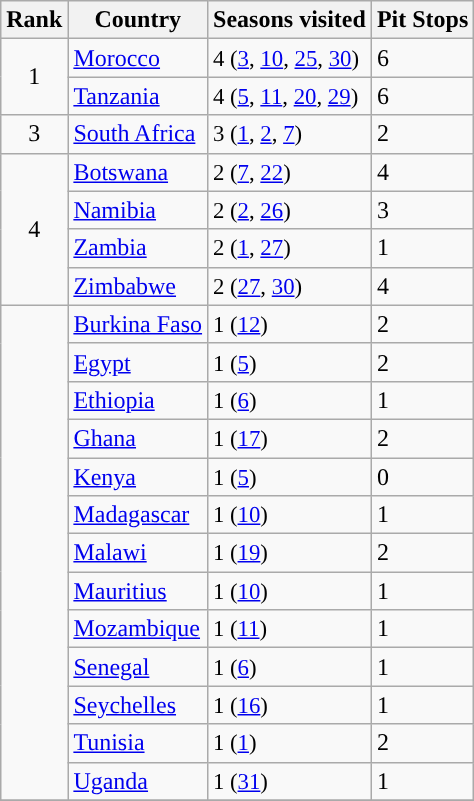<table class="wikitable">
<tr>
<th>Rank</th>
<th>Country</th>
<th>Seasons visited</th>
<th>Pit Stops</th>
</tr>
<tr>
<td rowspan="2" style="text-align:center;">1</td>
<td><a href='#'>Morocco</a></td>
<td style="font-size:95%">4 (<a href='#'>3</a>, <a href='#'>10</a>, <a href='#'>25</a>, <a href='#'>30</a>)</td>
<td>6</td>
</tr>
<tr>
<td><a href='#'>Tanzania</a></td>
<td style="font-size:95%">4 (<a href='#'>5</a>, <a href='#'>11</a>, <a href='#'>20</a>, <a href='#'>29</a>)</td>
<td>6</td>
</tr>
<tr>
<td style="text-align:center;">3</td>
<td><a href='#'>South Africa</a></td>
<td style="font-size:95%">3 (<a href='#'>1</a>, <a href='#'>2</a>, <a href='#'>7</a>)</td>
<td>2</td>
</tr>
<tr>
<td rowspan="4" style="text-align:center;">4</td>
<td><a href='#'>Botswana</a></td>
<td style="font-size:95%">2 (<a href='#'>7</a>, <a href='#'>22</a>)</td>
<td>4</td>
</tr>
<tr>
<td><a href='#'>Namibia</a></td>
<td style="font-size:95%">2 (<a href='#'>2</a>, <a href='#'>26</a>)</td>
<td>3</td>
</tr>
<tr>
<td><a href='#'>Zambia</a></td>
<td style="font-size:95%">2 (<a href='#'>1</a>, <a href='#'>27</a>)</td>
<td>1</td>
</tr>
<tr>
<td><a href='#'>Zimbabwe</a></td>
<td style="font-size:95%">2 (<a href='#'>27</a>, <a href='#'>30</a>)</td>
<td>4</td>
</tr>
<tr>
<td rowspan="13"></td>
<td><a href='#'>Burkina Faso</a></td>
<td style="font-size:95%">1 (<a href='#'>12</a>)</td>
<td>2</td>
</tr>
<tr>
<td><a href='#'>Egypt</a></td>
<td style="font-size:95%">1 (<a href='#'>5</a>)</td>
<td>2</td>
</tr>
<tr>
<td><a href='#'>Ethiopia</a></td>
<td style="font-size:95%">1 (<a href='#'>6</a>)</td>
<td>1</td>
</tr>
<tr>
<td><a href='#'>Ghana</a></td>
<td style="font-size:95%">1 (<a href='#'>17</a>)</td>
<td>2</td>
</tr>
<tr>
<td><a href='#'>Kenya</a></td>
<td style="font-size:95%">1 (<a href='#'>5</a>)</td>
<td>0</td>
</tr>
<tr>
<td><a href='#'>Madagascar</a></td>
<td style="font-size:95%">1 (<a href='#'>10</a>)</td>
<td>1</td>
</tr>
<tr>
<td><a href='#'>Malawi</a></td>
<td style="font-size:95%">1 (<a href='#'>19</a>)</td>
<td>2</td>
</tr>
<tr>
<td><a href='#'>Mauritius</a></td>
<td style="font-size:95%">1 (<a href='#'>10</a>)</td>
<td>1</td>
</tr>
<tr>
<td><a href='#'>Mozambique</a></td>
<td style="font-size:95%">1 (<a href='#'>11</a>)</td>
<td>1</td>
</tr>
<tr>
<td><a href='#'>Senegal</a></td>
<td style="font-size:95%">1 (<a href='#'>6</a>)</td>
<td>1</td>
</tr>
<tr>
<td><a href='#'>Seychelles</a></td>
<td style="font-size:95%">1 (<a href='#'>16</a>)</td>
<td>1</td>
</tr>
<tr>
<td><a href='#'>Tunisia</a></td>
<td style="font-size:95%">1 (<a href='#'>1</a>)</td>
<td>2</td>
</tr>
<tr>
<td><a href='#'>Uganda</a></td>
<td style="font-size:95%">1 (<a href='#'>31</a>)</td>
<td>1</td>
</tr>
<tr>
</tr>
</table>
